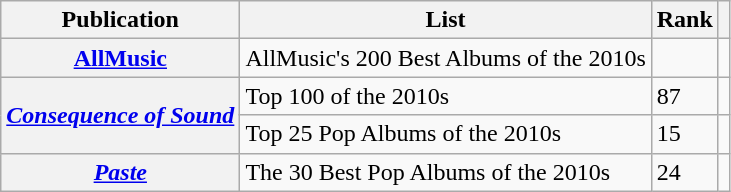<table class="wikitable sortable plainrowheaders">
<tr>
<th scope="col">Publication</th>
<th scope="col">List</th>
<th scope="col">Rank</th>
<th scope="col" class="unsortable"></th>
</tr>
<tr>
<th scope="row"><a href='#'>AllMusic</a></th>
<td>AllMusic's 200 Best Albums of the 2010s</td>
<td></td>
<td></td>
</tr>
<tr>
<th scope="row" rowspan="2"><em><a href='#'>Consequence of Sound</a></em></th>
<td>Top 100 of the 2010s</td>
<td>87</td>
<td></td>
</tr>
<tr>
<td>Top 25 Pop Albums of the 2010s</td>
<td>15</td>
<td></td>
</tr>
<tr>
<th scope="row"><em><a href='#'>Paste</a></em></th>
<td>The 30 Best Pop Albums of the 2010s</td>
<td>24</td>
<td></td>
</tr>
</table>
